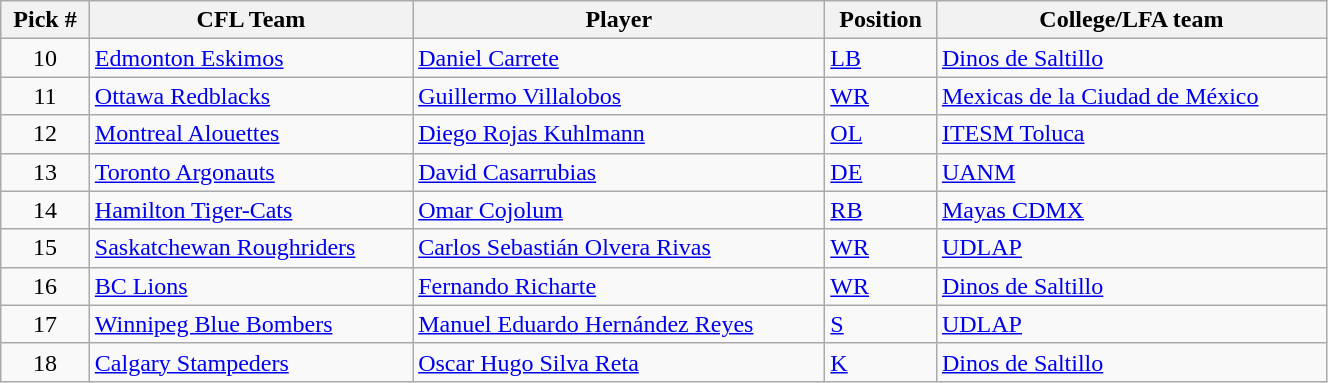<table class="wikitable" style="width:70%">
<tr>
<th>Pick #</th>
<th>CFL Team</th>
<th>Player</th>
<th>Position</th>
<th>College/LFA team</th>
</tr>
<tr>
<td align=center>10</td>
<td><a href='#'>Edmonton Eskimos</a></td>
<td><a href='#'>Daniel Carrete</a></td>
<td><a href='#'>LB</a></td>
<td><a href='#'>Dinos de Saltillo</a></td>
</tr>
<tr>
<td align=center>11</td>
<td><a href='#'>Ottawa Redblacks</a></td>
<td><a href='#'>Guillermo Villalobos</a></td>
<td><a href='#'>WR</a></td>
<td><a href='#'>Mexicas de la Ciudad de México</a></td>
</tr>
<tr>
<td align=center>12</td>
<td><a href='#'>Montreal Alouettes</a></td>
<td><a href='#'>Diego Rojas Kuhlmann</a></td>
<td><a href='#'>OL</a></td>
<td><a href='#'>ITESM Toluca</a></td>
</tr>
<tr>
<td align=center>13</td>
<td><a href='#'>Toronto Argonauts</a></td>
<td><a href='#'>David Casarrubias</a></td>
<td><a href='#'>DE</a></td>
<td><a href='#'>UANM</a></td>
</tr>
<tr>
<td align=center>14</td>
<td><a href='#'>Hamilton Tiger-Cats</a></td>
<td><a href='#'>Omar Cojolum</a></td>
<td><a href='#'>RB</a></td>
<td><a href='#'>Mayas CDMX</a></td>
</tr>
<tr>
<td align=center>15</td>
<td><a href='#'>Saskatchewan Roughriders</a></td>
<td><a href='#'>Carlos Sebastián Olvera Rivas</a></td>
<td><a href='#'>WR</a></td>
<td><a href='#'>UDLAP</a></td>
</tr>
<tr>
<td align=center>16</td>
<td><a href='#'>BC Lions</a></td>
<td><a href='#'>Fernando Richarte</a></td>
<td><a href='#'>WR</a></td>
<td><a href='#'>Dinos de Saltillo</a></td>
</tr>
<tr>
<td align=center>17</td>
<td><a href='#'>Winnipeg Blue Bombers</a></td>
<td><a href='#'>Manuel Eduardo Hernández Reyes</a></td>
<td><a href='#'>S</a></td>
<td><a href='#'>UDLAP</a></td>
</tr>
<tr>
<td align=center>18</td>
<td><a href='#'>Calgary Stampeders</a></td>
<td><a href='#'>Oscar Hugo Silva Reta</a></td>
<td><a href='#'>K</a></td>
<td><a href='#'>Dinos de Saltillo</a></td>
</tr>
</table>
